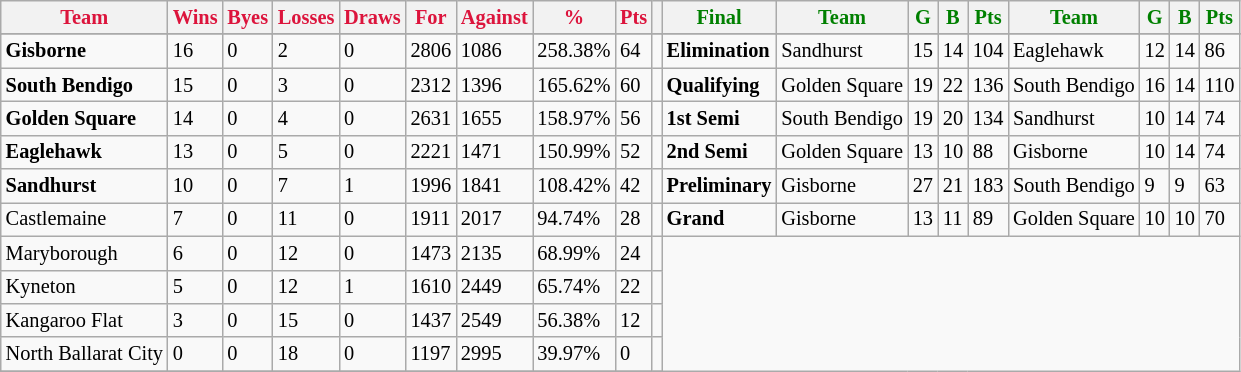<table style="font-size: 85%; text-align: left;" class="wikitable">
<tr>
<th style="color:crimson">Team</th>
<th style="color:crimson">Wins</th>
<th style="color:crimson">Byes</th>
<th style="color:crimson">Losses</th>
<th style="color:crimson">Draws</th>
<th style="color:crimson">For</th>
<th style="color:crimson">Against</th>
<th style="color:crimson">%</th>
<th style="color:crimson">Pts</th>
<th></th>
<th style="color:green">Final</th>
<th style="color:green">Team</th>
<th style="color:green">G</th>
<th style="color:green">B</th>
<th style="color:green">Pts</th>
<th style="color:green">Team</th>
<th style="color:green">G</th>
<th style="color:green">B</th>
<th style="color:green">Pts</th>
</tr>
<tr>
</tr>
<tr>
</tr>
<tr>
<td><strong>	Gisborne	</strong></td>
<td>16</td>
<td>0</td>
<td>2</td>
<td>0</td>
<td>2806</td>
<td>1086</td>
<td>258.38%</td>
<td>64</td>
<td></td>
<td><strong>Elimination</strong></td>
<td>Sandhurst</td>
<td>15</td>
<td>14</td>
<td>104</td>
<td>Eaglehawk</td>
<td>12</td>
<td>14</td>
<td>86</td>
</tr>
<tr>
<td><strong>	South Bendigo	</strong></td>
<td>15</td>
<td>0</td>
<td>3</td>
<td>0</td>
<td>2312</td>
<td>1396</td>
<td>165.62%</td>
<td>60</td>
<td></td>
<td><strong>Qualifying</strong></td>
<td>Golden Square</td>
<td>19</td>
<td>22</td>
<td>136</td>
<td>South Bendigo</td>
<td>16</td>
<td>14</td>
<td>110</td>
</tr>
<tr>
<td><strong>	Golden Square	</strong></td>
<td>14</td>
<td>0</td>
<td>4</td>
<td>0</td>
<td>2631</td>
<td>1655</td>
<td>158.97%</td>
<td>56</td>
<td></td>
<td><strong>1st Semi</strong></td>
<td>South Bendigo</td>
<td>19</td>
<td>20</td>
<td>134</td>
<td>Sandhurst</td>
<td>10</td>
<td>14</td>
<td>74</td>
</tr>
<tr>
<td><strong>	Eaglehawk	</strong></td>
<td>13</td>
<td>0</td>
<td>5</td>
<td>0</td>
<td>2221</td>
<td>1471</td>
<td>150.99%</td>
<td>52</td>
<td></td>
<td><strong>2nd Semi</strong></td>
<td>Golden Square</td>
<td>13</td>
<td>10</td>
<td>88</td>
<td>Gisborne</td>
<td>10</td>
<td>14</td>
<td>74</td>
</tr>
<tr>
<td><strong>	Sandhurst	</strong></td>
<td>10</td>
<td>0</td>
<td>7</td>
<td>1</td>
<td>1996</td>
<td>1841</td>
<td>108.42%</td>
<td>42</td>
<td></td>
<td><strong>Preliminary</strong></td>
<td>Gisborne</td>
<td>27</td>
<td>21</td>
<td>183</td>
<td>South Bendigo</td>
<td>9</td>
<td>9</td>
<td>63</td>
</tr>
<tr>
<td>Castlemaine</td>
<td>7</td>
<td>0</td>
<td>11</td>
<td>0</td>
<td>1911</td>
<td>2017</td>
<td>94.74%</td>
<td>28</td>
<td></td>
<td><strong>Grand</strong></td>
<td>Gisborne</td>
<td>13</td>
<td>11</td>
<td>89</td>
<td>Golden Square</td>
<td>10</td>
<td>10</td>
<td>70</td>
</tr>
<tr>
<td>Maryborough</td>
<td>6</td>
<td>0</td>
<td>12</td>
<td>0</td>
<td>1473</td>
<td>2135</td>
<td>68.99%</td>
<td>24</td>
<td></td>
</tr>
<tr>
<td>Kyneton</td>
<td>5</td>
<td>0</td>
<td>12</td>
<td>1</td>
<td>1610</td>
<td>2449</td>
<td>65.74%</td>
<td>22</td>
<td></td>
</tr>
<tr>
<td>Kangaroo Flat</td>
<td>3</td>
<td>0</td>
<td>15</td>
<td>0</td>
<td>1437</td>
<td>2549</td>
<td>56.38%</td>
<td>12</td>
<td></td>
</tr>
<tr>
<td>North Ballarat City</td>
<td>0</td>
<td>0</td>
<td>18</td>
<td>0</td>
<td>1197</td>
<td>2995</td>
<td>39.97%</td>
<td>0</td>
<td></td>
</tr>
<tr>
</tr>
</table>
